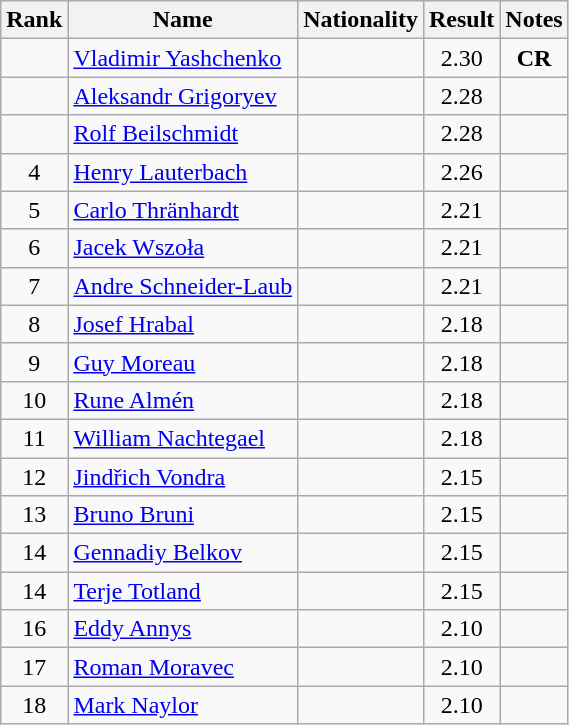<table class="wikitable sortable" style="text-align:center">
<tr>
<th>Rank</th>
<th>Name</th>
<th>Nationality</th>
<th>Result</th>
<th>Notes</th>
</tr>
<tr>
<td></td>
<td align=left><a href='#'>Vladimir Yashchenko</a></td>
<td align=left></td>
<td>2.30</td>
<td><strong>CR</strong></td>
</tr>
<tr>
<td></td>
<td align=left><a href='#'>Aleksandr Grigoryev</a></td>
<td align=left></td>
<td>2.28</td>
<td></td>
</tr>
<tr>
<td></td>
<td align=left><a href='#'>Rolf Beilschmidt</a></td>
<td align=left></td>
<td>2.28</td>
<td></td>
</tr>
<tr>
<td>4</td>
<td align=left><a href='#'>Henry Lauterbach</a></td>
<td align=left></td>
<td>2.26</td>
<td></td>
</tr>
<tr>
<td>5</td>
<td align=left><a href='#'>Carlo Thränhardt</a></td>
<td align=left></td>
<td>2.21</td>
<td></td>
</tr>
<tr>
<td>6</td>
<td align=left><a href='#'>Jacek Wszoła</a></td>
<td align=left></td>
<td>2.21</td>
<td></td>
</tr>
<tr>
<td>7</td>
<td align=left><a href='#'>Andre Schneider-Laub</a></td>
<td align=left></td>
<td>2.21</td>
<td></td>
</tr>
<tr>
<td>8</td>
<td align=left><a href='#'>Josef Hrabal</a></td>
<td align=left></td>
<td>2.18</td>
<td></td>
</tr>
<tr>
<td>9</td>
<td align=left><a href='#'>Guy Moreau</a></td>
<td align=left></td>
<td>2.18</td>
<td></td>
</tr>
<tr>
<td>10</td>
<td align=left><a href='#'>Rune Almén</a></td>
<td align=left></td>
<td>2.18</td>
<td></td>
</tr>
<tr>
<td>11</td>
<td align=left><a href='#'>William Nachtegael</a></td>
<td align=left></td>
<td>2.18</td>
<td></td>
</tr>
<tr>
<td>12</td>
<td align=left><a href='#'>Jindřich Vondra</a></td>
<td align=left></td>
<td>2.15</td>
<td></td>
</tr>
<tr>
<td>13</td>
<td align=left><a href='#'>Bruno Bruni</a></td>
<td align=left></td>
<td>2.15</td>
<td></td>
</tr>
<tr>
<td>14</td>
<td align=left><a href='#'>Gennadiy Belkov</a></td>
<td align=left></td>
<td>2.15</td>
<td></td>
</tr>
<tr>
<td>14</td>
<td align=left><a href='#'>Terje Totland</a></td>
<td align=left></td>
<td>2.15</td>
<td></td>
</tr>
<tr>
<td>16</td>
<td align=left><a href='#'>Eddy Annys</a></td>
<td align=left></td>
<td>2.10</td>
<td></td>
</tr>
<tr>
<td>17</td>
<td align=left><a href='#'>Roman Moravec</a></td>
<td align=left></td>
<td>2.10</td>
<td></td>
</tr>
<tr>
<td>18</td>
<td align=left><a href='#'>Mark Naylor</a></td>
<td align=left></td>
<td>2.10</td>
<td></td>
</tr>
</table>
